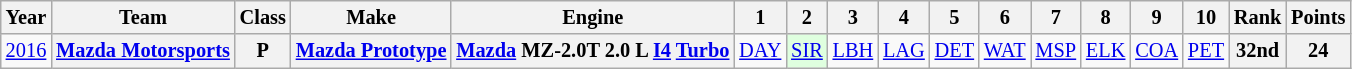<table class="wikitable" style="text-align:center; font-size:85%">
<tr>
<th>Year</th>
<th>Team</th>
<th>Class</th>
<th>Make</th>
<th>Engine</th>
<th>1</th>
<th>2</th>
<th>3</th>
<th>4</th>
<th>5</th>
<th>6</th>
<th>7</th>
<th>8</th>
<th>9</th>
<th>10</th>
<th>Rank</th>
<th>Points</th>
</tr>
<tr>
<td><a href='#'>2016</a></td>
<th nowrap><a href='#'>Mazda Motorsports</a></th>
<th>P</th>
<th nowrap><a href='#'>Mazda Prototype</a></th>
<th nowrap><a href='#'>Mazda</a> MZ-2.0T 2.0 L <a href='#'>I4</a> <a href='#'>Turbo</a></th>
<td><a href='#'>DAY</a><br></td>
<td style="background:#DFFFDF;"><a href='#'>SIR</a><br></td>
<td><a href='#'>LBH</a><br></td>
<td><a href='#'>LAG</a><br></td>
<td><a href='#'>DET</a><br><small> </small></td>
<td><a href='#'>WAT</a><br></td>
<td><a href='#'>MSP</a><br></td>
<td><a href='#'>ELK</a><br></td>
<td><a href='#'>COA</a><br></td>
<td><a href='#'>PET</a><br><small> </small></td>
<th>32nd</th>
<th>24</th>
</tr>
</table>
